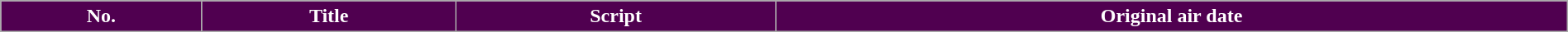<table class="wikitable plainrowheaders" style="width:100%">
<tr style="color:#FFFFFF">
<th style="background:#500050">No.</th>
<th style="background:#500050">Title</th>
<th style="background:#500050">Script</th>
<th style="background:#500050">Original  air date<br>



</th>
</tr>
</table>
